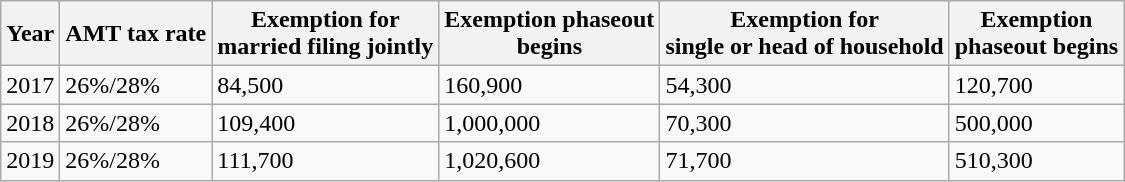<table class="wikitable">
<tr>
<th>Year</th>
<th>AMT tax rate</th>
<th>Exemption for<br>married filing jointly</th>
<th>Exemption phaseout<br>begins</th>
<th>Exemption for<br>single or head of household</th>
<th>Exemption<br>phaseout begins</th>
</tr>
<tr>
<td>2017</td>
<td>26%/28%</td>
<td>84,500</td>
<td>160,900</td>
<td>54,300</td>
<td>120,700</td>
</tr>
<tr>
<td>2018</td>
<td>26%/28%</td>
<td>109,400</td>
<td>1,000,000</td>
<td>70,300</td>
<td>500,000</td>
</tr>
<tr>
<td>2019</td>
<td>26%/28%</td>
<td>111,700</td>
<td>1,020,600</td>
<td>71,700</td>
<td>510,300</td>
</tr>
</table>
